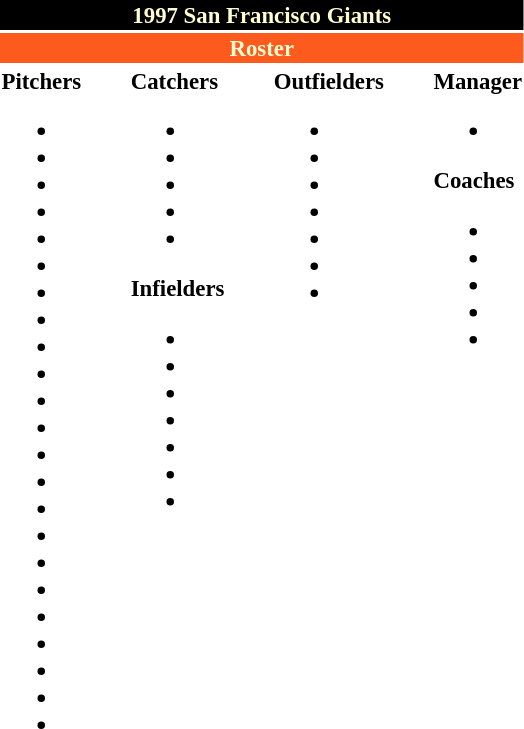<table class="toccolours" style="font-size: 95%;">
<tr>
<th colspan="10" style="background-color: black; color: #FFFDD0; text-align: center;">1997 San Francisco Giants</th>
</tr>
<tr>
<td colspan="10" style="background-color: #fd5a1e; color: #FFFDD0; text-align: center;"><strong>Roster</strong></td>
</tr>
<tr>
<td valign="top"><strong>Pitchers</strong><br><ul><li></li><li></li><li></li><li></li><li></li><li></li><li></li><li></li><li></li><li></li><li></li><li></li><li></li><li></li><li></li><li></li><li></li><li></li><li></li><li></li><li></li><li></li><li></li></ul></td>
<td width="25px"></td>
<td valign="top"><strong>Catchers</strong><br><ul><li></li><li></li><li></li><li></li><li></li></ul><strong>Infielders</strong><ul><li></li><li></li><li></li><li></li><li></li><li></li><li></li></ul></td>
<td width="25px"></td>
<td valign="top"><strong>Outfielders</strong><br><ul><li></li><li></li><li></li><li></li><li></li><li></li><li></li></ul></td>
<td width="25px"></td>
<td valign="top"><strong>Manager</strong><br><ul><li></li></ul><strong>Coaches</strong><ul><li></li><li></li><li></li><li></li><li></li></ul></td>
</tr>
<tr>
</tr>
</table>
